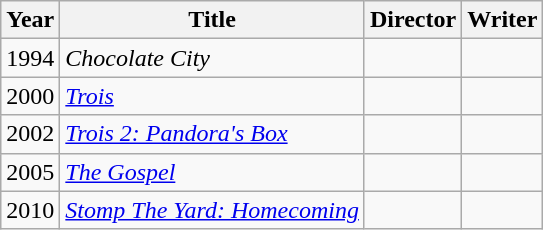<table class="wikitable">
<tr>
<th>Year</th>
<th>Title</th>
<th>Director</th>
<th>Writer</th>
</tr>
<tr>
<td>1994</td>
<td><em>Chocolate City</em></td>
<td></td>
<td></td>
</tr>
<tr>
<td>2000</td>
<td><em><a href='#'>Trois</a></em></td>
<td></td>
<td></td>
</tr>
<tr>
<td>2002</td>
<td><em><a href='#'>Trois 2: Pandora's Box</a></em></td>
<td></td>
<td></td>
</tr>
<tr>
<td>2005</td>
<td><em><a href='#'>The Gospel</a></em></td>
<td></td>
<td></td>
</tr>
<tr>
<td>2010</td>
<td><em><a href='#'>Stomp The Yard: Homecoming</a></em></td>
<td></td>
<td></td>
</tr>
</table>
